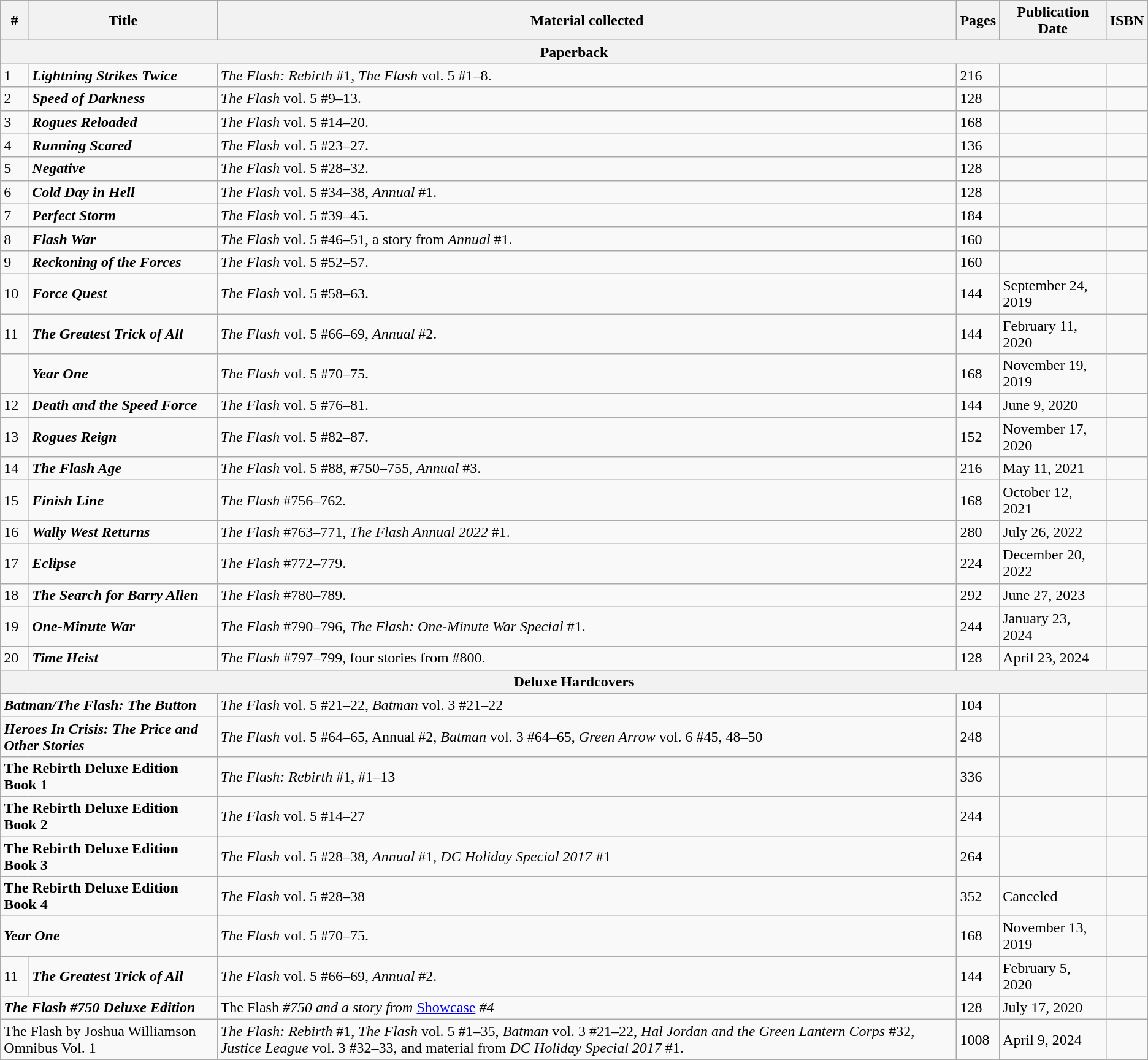<table class="wikitable sortable">
<tr>
<th class="unsortable">#</th>
<th>Title</th>
<th>Material collected</th>
<th class="unsortable">Pages</th>
<th>Publication Date</th>
<th class="unsortable">ISBN</th>
</tr>
<tr>
<th colspan="6">Paperback</th>
</tr>
<tr>
<td>1</td>
<td><strong><em>Lightning Strikes Twice</em></strong></td>
<td><em>The Flash: Rebirth</em> #1, <em>The Flash</em> vol. 5 #1–8.</td>
<td>216</td>
<td></td>
<td align="right"></td>
</tr>
<tr>
<td>2</td>
<td><strong><em>Speed of Darkness</em></strong></td>
<td><em>The Flash</em> vol. 5 #9–13.</td>
<td>128</td>
<td></td>
<td align="right"></td>
</tr>
<tr>
<td>3</td>
<td><strong><em>Rogues Reloaded</em></strong></td>
<td><em>The Flash</em> vol. 5 #14–20.</td>
<td>168</td>
<td></td>
<td align="right"></td>
</tr>
<tr>
<td>4</td>
<td><strong><em>Running Scared</em></strong></td>
<td><em>The Flash</em> vol. 5 #23–27.</td>
<td>136</td>
<td></td>
<td align="right"></td>
</tr>
<tr>
<td>5</td>
<td><strong><em>Negative</em></strong></td>
<td><em>The Flash</em> vol. 5 #28–32.</td>
<td>128</td>
<td></td>
<td align="right"></td>
</tr>
<tr>
<td>6</td>
<td><strong><em>Cold Day in Hell</em></strong></td>
<td><em>The Flash</em> vol. 5 #34–38, <em>Annual</em> #1.</td>
<td>128</td>
<td></td>
<td align="right"></td>
</tr>
<tr>
<td>7</td>
<td><strong><em>Perfect Storm</em></strong></td>
<td><em>The Flash</em> vol. 5 #39–45.</td>
<td>184</td>
<td></td>
<td align="right"></td>
</tr>
<tr>
<td>8</td>
<td><strong><em>Flash War</em></strong></td>
<td><em>The Flash</em> vol. 5 #46–51, a story from <em>Annual</em> #1.</td>
<td>160</td>
<td></td>
<td align="right"></td>
</tr>
<tr>
<td>9</td>
<td><strong><em>Reckoning of the Forces</em></strong></td>
<td><em>The Flash</em> vol. 5 #52–57.</td>
<td>160</td>
<td></td>
<td align="right"></td>
</tr>
<tr>
<td>10</td>
<td><strong><em>Force Quest</em></strong></td>
<td><em>The Flash</em> vol. 5 #58–63.</td>
<td>144</td>
<td>September 24, 2019</td>
<td align="right"></td>
</tr>
<tr>
<td>11</td>
<td><strong><em>The Greatest Trick of All</em></strong></td>
<td><em>The Flash</em> vol. 5 #66–69, <em>Annual</em> #2.</td>
<td>144</td>
<td>February 11, 2020</td>
<td align="right"></td>
</tr>
<tr>
<td></td>
<td><strong><em>Year One</em></strong></td>
<td><em>The Flash</em> vol. 5 #70–75.</td>
<td>168</td>
<td>November 19, 2019</td>
<td align="right"></td>
</tr>
<tr>
<td>12</td>
<td><strong><em>Death and the Speed Force</em></strong></td>
<td><em>The Flash</em> vol. 5 #76–81.</td>
<td>144</td>
<td>June 9, 2020</td>
<td align="right"></td>
</tr>
<tr>
<td>13</td>
<td><strong><em>Rogues Reign</em></strong></td>
<td><em>The Flash</em> vol. 5 #82–87.</td>
<td>152</td>
<td>November 17, 2020</td>
<td align="right"></td>
</tr>
<tr>
<td>14</td>
<td><strong><em>The Flash Age</em></strong></td>
<td><em>The Flash</em> vol. 5 #88, #750–755, <em>Annual</em> #3.</td>
<td>216</td>
<td>May 11, 2021</td>
<td align="right"></td>
</tr>
<tr>
<td>15</td>
<td><strong><em>Finish Line</em></strong></td>
<td><em>The Flash</em> #756–762.</td>
<td>168</td>
<td>October 12, 2021</td>
<td align="right"></td>
</tr>
<tr>
<td>16</td>
<td><strong><em>Wally West Returns</em></strong></td>
<td><em>The Flash</em> #763–771, <em>The Flash Annual 2022</em> #1.</td>
<td>280</td>
<td>July 26, 2022</td>
<td align="right"></td>
</tr>
<tr>
<td>17</td>
<td><strong><em>Eclipse</em></strong></td>
<td><em>The Flash</em> #772–779.</td>
<td>224</td>
<td>December 20, 2022</td>
<td align="right"></td>
</tr>
<tr>
<td>18</td>
<td><strong><em>The Search for Barry Allen</em></strong></td>
<td><em>The Flash</em> #780–789.</td>
<td>292</td>
<td>June 27, 2023</td>
<td align="right"></td>
</tr>
<tr>
<td>19</td>
<td><strong><em>One-Minute War</em></strong></td>
<td><em>The Flash</em> #790–796, <em>The Flash: One-Minute War Special</em> #1.</td>
<td>244</td>
<td>January 23, 2024</td>
<td align="right"></td>
</tr>
<tr>
<td>20</td>
<td><strong><em>Time Heist</em></strong></td>
<td><em>The Flash</em> #797–799, four stories from #800.</td>
<td>128</td>
<td>April 23, 2024</td>
<td></td>
</tr>
<tr>
<th colspan="6">Deluxe Hardcovers</th>
</tr>
<tr>
<td colspan="2"><strong><em>Batman/The Flash: The Button</em></strong></td>
<td><em>The Flash</em> vol. 5 #21–22, <em>Batman</em> vol. 3 #21–22</td>
<td>104</td>
<td></td>
<td align="right"></td>
</tr>
<tr>
<td colspan="2"><strong><em>Heroes In Crisis: The Price and Other Stories</em></strong></td>
<td><em>The Flash</em> vol. 5 #64–65, Annual #2, <em>Batman</em> vol. 3 #64–65, <em>Green Arrow</em> vol. 6 #45, 48–50</td>
<td>248</td>
<td></td>
<td align="right"></td>
</tr>
<tr>
<td colspan="2"><strong>The Rebirth Deluxe Edition Book 1</strong></td>
<td><em>The Flash: Rebirth</em> #1, #1–13</td>
<td>336</td>
<td></td>
<td align="right"></td>
</tr>
<tr>
<td colspan="2"><strong>The Rebirth Deluxe Edition Book 2</strong></td>
<td><em>The Flash</em> vol. 5 #14–27</td>
<td>244</td>
<td></td>
<td align="right"></td>
</tr>
<tr>
<td colspan="2"><strong>The Rebirth Deluxe Edition Book 3</strong></td>
<td><em>The Flash</em> vol. 5 #28–38, <em>Annual</em> #1, <em>DC Holiday Special 2017</em> #1</td>
<td>264</td>
<td></td>
<td align="right"></td>
</tr>
<tr>
<td colspan="2"><strong>The Rebirth Deluxe Edition Book 4</strong></td>
<td><em>The Flash</em> vol. 5 #28–38</td>
<td>352</td>
<td>Canceled</td>
<td align="right"></td>
</tr>
<tr>
<td colspan="2"><strong><em>Year One</em></strong></td>
<td><em>The Flash</em> vol. 5 #70–75.</td>
<td>168</td>
<td>November 13, 2019</td>
<td></td>
</tr>
<tr>
<td>11</td>
<td><strong><em>The Greatest Trick of All</em></strong></td>
<td><em>The Flash</em> vol. 5 #66–69, <em>Annual</em> #2.</td>
<td>144</td>
<td>February 5, 2020</td>
<td></td>
</tr>
<tr>
<td colspan="2"><strong><em>The Flash<em> #750 Deluxe Edition<strong></td>
<td></em>The Flash<em> #750 and a story from <a href='#'></em>Showcase<em></a> #4</td>
<td>128</td>
<td>July 17, 2020</td>
<td></td>
</tr>
<tr>
<td colspan="2"></em></strong>The Flash</em> by Joshua Williamson Omnibus Vol. 1</strong></td>
<td><em>The Flash: Rebirth</em> #1, <em>The Flash</em> vol. 5 #1–35, <em>Batman</em> vol. 3 #21–22, <em>Hal Jordan and the Green Lantern Corps</em> #32, <em>Justice League</em> vol. 3 #32–33, and material from <em>DC Holiday Special 2017</em> #1.</td>
<td>1008</td>
<td>April 9, 2024</td>
<td></td>
</tr>
<tr>
</tr>
</table>
